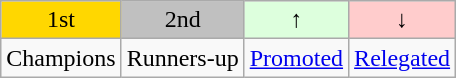<table class="wikitable" style="text-align:center">
<tr>
<td bgcolor=gold>1st</td>
<td style="background:silver;">2nd</td>
<td style="background:#dfd;">↑</td>
<td style="background:#fcc;">↓</td>
</tr>
<tr>
<td>Champions</td>
<td>Runners-up</td>
<td><a href='#'>Promoted</a></td>
<td><a href='#'>Relegated</a></td>
</tr>
</table>
